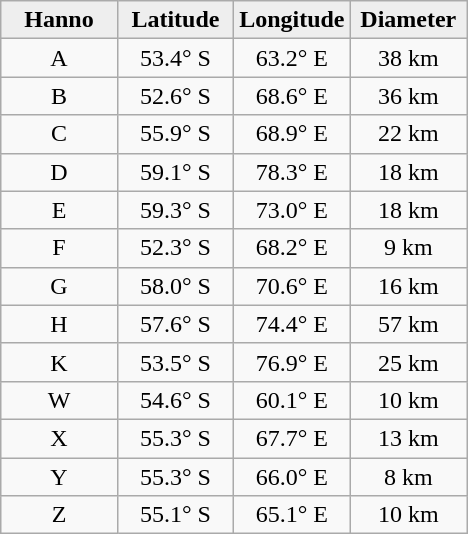<table class="wikitable">
<tr>
<th width="25%" style="background:#eeeeee;">Hanno</th>
<th width="25%" style="background:#eeeeee;">Latitude</th>
<th width="25%" style="background:#eeeeee;">Longitude</th>
<th width="25%" style="background:#eeeeee;">Diameter</th>
</tr>
<tr>
<td align="center">A</td>
<td align="center">53.4° S</td>
<td align="center">63.2° E</td>
<td align="center">38 km</td>
</tr>
<tr>
<td align="center">B</td>
<td align="center">52.6° S</td>
<td align="center">68.6° E</td>
<td align="center">36 km</td>
</tr>
<tr>
<td align="center">C</td>
<td align="center">55.9° S</td>
<td align="center">68.9° E</td>
<td align="center">22 km</td>
</tr>
<tr>
<td align="center">D</td>
<td align="center">59.1° S</td>
<td align="center">78.3° E</td>
<td align="center">18 km</td>
</tr>
<tr>
<td align="center">E</td>
<td align="center">59.3° S</td>
<td align="center">73.0° E</td>
<td align="center">18 km</td>
</tr>
<tr>
<td align="center">F</td>
<td align="center">52.3° S</td>
<td align="center">68.2° E</td>
<td align="center">9 km</td>
</tr>
<tr>
<td align="center">G</td>
<td align="center">58.0° S</td>
<td align="center">70.6° E</td>
<td align="center">16 km</td>
</tr>
<tr>
<td align="center">H</td>
<td align="center">57.6° S</td>
<td align="center">74.4° E</td>
<td align="center">57 km</td>
</tr>
<tr>
<td align="center">K</td>
<td align="center">53.5° S</td>
<td align="center">76.9° E</td>
<td align="center">25 km</td>
</tr>
<tr>
<td align="center">W</td>
<td align="center">54.6° S</td>
<td align="center">60.1° E</td>
<td align="center">10 km</td>
</tr>
<tr>
<td align="center">X</td>
<td align="center">55.3° S</td>
<td align="center">67.7° E</td>
<td align="center">13 km</td>
</tr>
<tr>
<td align="center">Y</td>
<td align="center">55.3° S</td>
<td align="center">66.0° E</td>
<td align="center">8 km</td>
</tr>
<tr>
<td align="center">Z</td>
<td align="center">55.1° S</td>
<td align="center">65.1° E</td>
<td align="center">10 km</td>
</tr>
</table>
